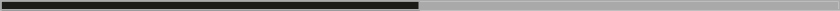<table style="text-align: center; font-size:85%; line-height:20px;" class="wikitable sortable">
<tr>
<td width="273" bgcolor="#1c1b18"></td>
<td width="273" bgcolor="darkgrey"></td>
</tr>
</table>
